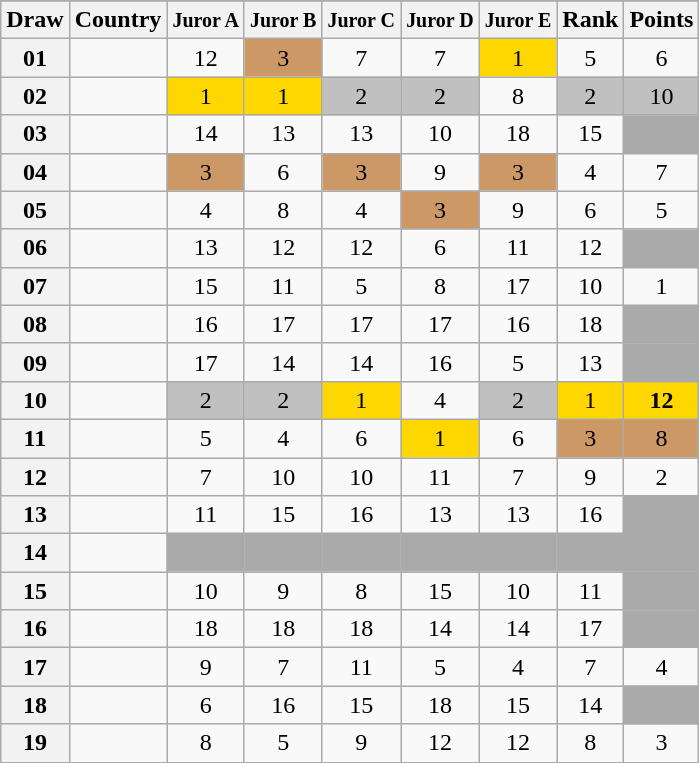<table class="sortable wikitable collapsible plainrowheaders" style="text-align:center;">
<tr>
</tr>
<tr>
<th scope="col">Draw</th>
<th scope="col">Country</th>
<th scope="col"><small>Juror A</small></th>
<th scope="col"><small>Juror B</small></th>
<th scope="col"><small>Juror C</small></th>
<th scope="col"><small>Juror D</small></th>
<th scope="col"><small>Juror E</small></th>
<th scope="col">Rank</th>
<th scope="col">Points</th>
</tr>
<tr>
<th scope="row" style="text-align:center;">01</th>
<td style="text-align:left;"></td>
<td>12</td>
<td style="background:#CC9966;">3</td>
<td>7</td>
<td>7</td>
<td style="background:gold;">1</td>
<td>5</td>
<td>6</td>
</tr>
<tr>
<th scope="row" style="text-align:center;">02</th>
<td style="text-align:left;"></td>
<td style="background:gold;">1</td>
<td style="background:gold;">1</td>
<td style="background:silver;">2</td>
<td style="background:silver;">2</td>
<td>8</td>
<td style="background:silver;">2</td>
<td style="background:silver;">10</td>
</tr>
<tr>
<th scope="row" style="text-align:center;">03</th>
<td style="text-align:left;"></td>
<td>14</td>
<td>13</td>
<td>13</td>
<td>10</td>
<td>18</td>
<td>15</td>
<td style="background:#AAAAAA;"></td>
</tr>
<tr>
<th scope="row" style="text-align:center;">04</th>
<td style="text-align:left;"></td>
<td style="background:#CC9966;">3</td>
<td>6</td>
<td style="background:#CC9966;">3</td>
<td>9</td>
<td style="background:#CC9966;">3</td>
<td>4</td>
<td>7</td>
</tr>
<tr>
<th scope="row" style="text-align:center;">05</th>
<td style="text-align:left;"></td>
<td>4</td>
<td>8</td>
<td>4</td>
<td style="background:#CC9966;">3</td>
<td>9</td>
<td>6</td>
<td>5</td>
</tr>
<tr>
<th scope="row" style="text-align:center;">06</th>
<td style="text-align:left;"></td>
<td>13</td>
<td>12</td>
<td>12</td>
<td>6</td>
<td>11</td>
<td>12</td>
<td style="background:#AAAAAA;"></td>
</tr>
<tr>
<th scope="row" style="text-align:center;">07</th>
<td style="text-align:left;"></td>
<td>15</td>
<td>11</td>
<td>5</td>
<td>8</td>
<td>17</td>
<td>10</td>
<td>1</td>
</tr>
<tr>
<th scope="row" style="text-align:center;">08</th>
<td style="text-align:left;"></td>
<td>16</td>
<td>17</td>
<td>17</td>
<td>17</td>
<td>16</td>
<td>18</td>
<td style="background:#AAAAAA;"></td>
</tr>
<tr>
<th scope="row" style="text-align:center;">09</th>
<td style="text-align:left;"></td>
<td>17</td>
<td>14</td>
<td>14</td>
<td>16</td>
<td>5</td>
<td>13</td>
<td style="background:#AAAAAA;"></td>
</tr>
<tr>
<th scope="row" style="text-align:center;">10</th>
<td style="text-align:left;"></td>
<td style="background:silver;">2</td>
<td style="background:silver;">2</td>
<td style="background:gold;">1</td>
<td>4</td>
<td style="background:silver;">2</td>
<td style="background:gold;">1</td>
<td style="background:gold;"><strong>12</strong></td>
</tr>
<tr>
<th scope="row" style="text-align:center;">11</th>
<td style="text-align:left;"></td>
<td>5</td>
<td>4</td>
<td>6</td>
<td style="background:gold;">1</td>
<td>6</td>
<td style="background:#CC9966;">3</td>
<td style="background:#CC9966;">8</td>
</tr>
<tr>
<th scope="row" style="text-align:center;">12</th>
<td style="text-align:left;"></td>
<td>7</td>
<td>10</td>
<td>10</td>
<td>11</td>
<td>7</td>
<td>9</td>
<td>2</td>
</tr>
<tr>
<th scope="row" style="text-align:center;">13</th>
<td style="text-align:left;"></td>
<td>11</td>
<td>15</td>
<td>16</td>
<td>13</td>
<td>13</td>
<td>16</td>
<td style="background:#AAAAAA;"></td>
</tr>
<tr class="sortbottom">
<th scope="row" style="text-align:center;">14</th>
<td style="text-align:left;"></td>
<td style="background:#AAAAAA;"></td>
<td style="background:#AAAAAA;"></td>
<td style="background:#AAAAAA;"></td>
<td style="background:#AAAAAA;"></td>
<td style="background:#AAAAAA;"></td>
<td style="background:#AAAAAA;"></td>
<td style="background:#AAAAAA;"></td>
</tr>
<tr>
<th scope="row" style="text-align:center;">15</th>
<td style="text-align:left;"></td>
<td>10</td>
<td>9</td>
<td>8</td>
<td>15</td>
<td>10</td>
<td>11</td>
<td style="background:#AAAAAA;"></td>
</tr>
<tr>
<th scope="row" style="text-align:center;">16</th>
<td style="text-align:left;"></td>
<td>18</td>
<td>18</td>
<td>18</td>
<td>14</td>
<td>14</td>
<td>17</td>
<td style="background:#AAAAAA;"></td>
</tr>
<tr>
<th scope="row" style="text-align:center;">17</th>
<td style="text-align:left;"></td>
<td>9</td>
<td>7</td>
<td>11</td>
<td>5</td>
<td>4</td>
<td>7</td>
<td>4</td>
</tr>
<tr>
<th scope="row" style="text-align:center;">18</th>
<td style="text-align:left;"></td>
<td>6</td>
<td>16</td>
<td>15</td>
<td>18</td>
<td>15</td>
<td>14</td>
<td style="background:#AAAAAA;"></td>
</tr>
<tr>
<th scope="row" style="text-align:center;">19</th>
<td style="text-align:left;"></td>
<td>8</td>
<td>5</td>
<td>9</td>
<td>12</td>
<td>12</td>
<td>8</td>
<td>3</td>
</tr>
</table>
